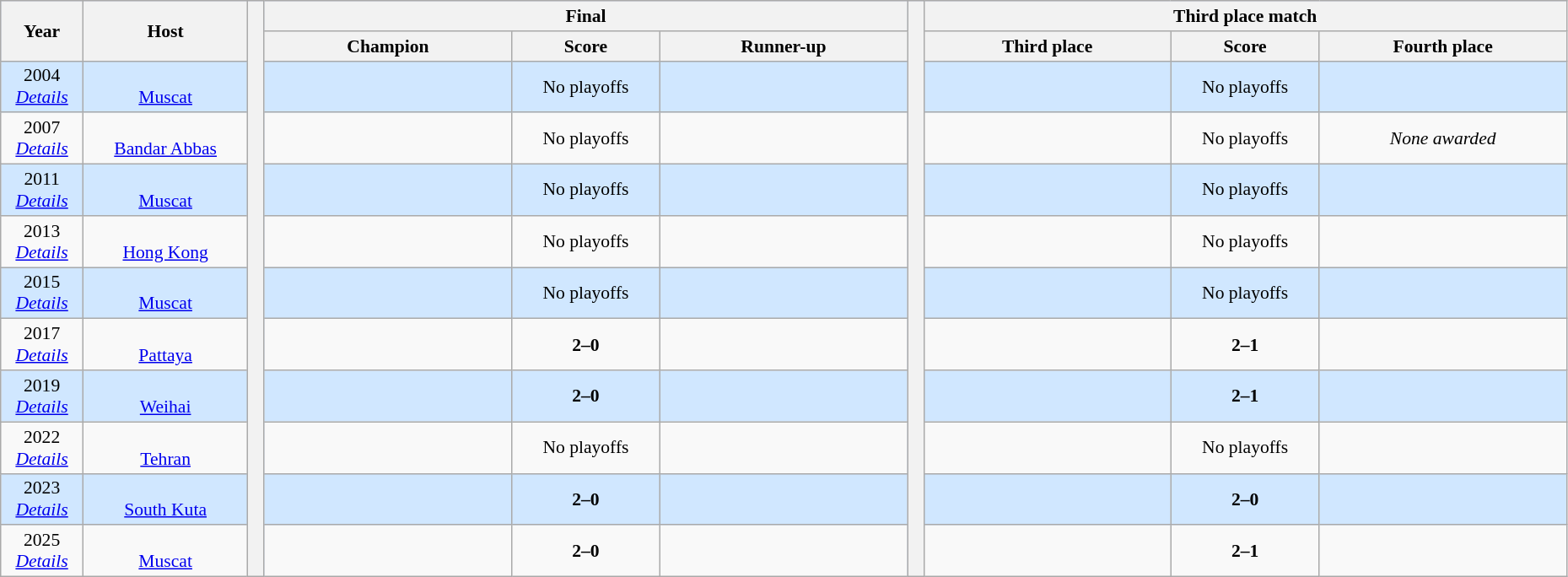<table class="wikitable" style="font-size:90%; width: 98%; text-align: center;">
<tr bgcolor=#C1D8FF>
<th rowspan=2 width=5%>Year</th>
<th rowspan=2 width=10%>Host</th>
<th width=1% rowspan=12 bgcolor=ffffff></th>
<th colspan=3>Final</th>
<th width=1% rowspan=12 bgcolor=ffffff></th>
<th colspan=3>Third place match</th>
</tr>
<tr bgcolor=#EFEFEF>
<th width=15%>Champion</th>
<th width=9%>Score</th>
<th width=15%>Runner-up</th>
<th width=15%>Third place</th>
<th width=9%>Score</th>
<th width=15%>Fourth place</th>
</tr>
<tr bgcolor=#D0E7FF>
<td>2004<br><em><a href='#'>Details</a></em></td>
<td><br><a href='#'>Muscat</a></td>
<td><strong></strong></td>
<td><span>No playoffs</span></td>
<td></td>
<td></td>
<td><span>No playoffs</span></td>
<td></td>
</tr>
<tr>
<td>2007<br><em><a href='#'>Details</a></em></td>
<td><br><a href='#'>Bandar Abbas</a></td>
<td><strong></strong></td>
<td><span>No playoffs</span></td>
<td></td>
<td></td>
<td><span>No playoffs</span></td>
<td><em>None awarded</em></td>
</tr>
<tr bgcolor=#D0E7FF>
<td>2011<br><em><a href='#'>Details</a></em></td>
<td><br><a href='#'>Muscat</a></td>
<td><strong></strong></td>
<td><span>No playoffs</span></td>
<td></td>
<td></td>
<td><span>No playoffs</span></td>
<td></td>
</tr>
<tr>
<td>2013<br><em><a href='#'>Details</a></em></td>
<td><br><a href='#'>Hong Kong</a></td>
<td><strong></strong></td>
<td><span>No playoffs</span></td>
<td></td>
<td></td>
<td><span>No playoffs</span></td>
<td></td>
</tr>
<tr bgcolor=#D0E7FF>
<td>2015<br><em><a href='#'>Details</a></em></td>
<td><br><a href='#'>Muscat</a></td>
<td><strong></strong></td>
<td><span>No playoffs</span></td>
<td></td>
<td></td>
<td><span>No playoffs</span></td>
<td></td>
</tr>
<tr>
<td>2017<br><em><a href='#'>Details</a></em></td>
<td><br><a href='#'>Pattaya</a></td>
<td><strong></strong></td>
<td><strong>2–0</strong></td>
<td></td>
<td></td>
<td><strong>2–1</strong></td>
<td></td>
</tr>
<tr bgcolor=#D0E7FF>
<td>2019<br><em><a href='#'>Details</a></em></td>
<td><br><a href='#'>Weihai</a></td>
<td><strong></strong></td>
<td><strong>2–0</strong></td>
<td></td>
<td></td>
<td><strong>2–1</strong></td>
<td></td>
</tr>
<tr>
<td>2022<br><em><a href='#'>Details</a></em></td>
<td><br><a href='#'>Tehran</a></td>
<td><strong></strong></td>
<td><span>No playoffs</span></td>
<td></td>
<td></td>
<td><span>No playoffs</span></td>
<td></td>
</tr>
<tr bgcolor=#D0E7FF>
<td>2023<br><em><a href='#'>Details</a></em></td>
<td><br><a href='#'>South Kuta</a></td>
<td><strong></strong></td>
<td><strong>2–0</strong></td>
<td></td>
<td></td>
<td><strong>2–0</strong></td>
<td></td>
</tr>
<tr>
<td>2025<br><em><a href='#'>Details</a></em></td>
<td><br><a href='#'>Muscat</a></td>
<td><strong></strong></td>
<td><strong>2–0</strong></td>
<td></td>
<td></td>
<td><strong>2–1</strong></td>
<td></td>
</tr>
</table>
